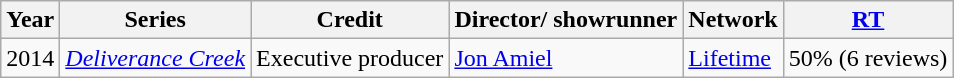<table class="wikitable sortable">
<tr style="text-align:center;">
<th>Year</th>
<th>Series</th>
<th>Credit</th>
<th>Director/ showrunner</th>
<th>Network</th>
<th><a href='#'>RT</a></th>
</tr>
<tr>
<td>2014</td>
<td><em><a href='#'>Deliverance Creek</a></em></td>
<td>Executive producer</td>
<td><a href='#'>Jon Amiel</a></td>
<td><a href='#'>Lifetime</a></td>
<td>50% (6 reviews)</td>
</tr>
</table>
